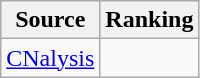<table class="wikitable" style="text-align:center">
<tr>
<th>Source</th>
<th>Ranking</th>
</tr>
<tr>
<td align=left><a href='#'>CNalysis</a></td>
<td></td>
</tr>
</table>
